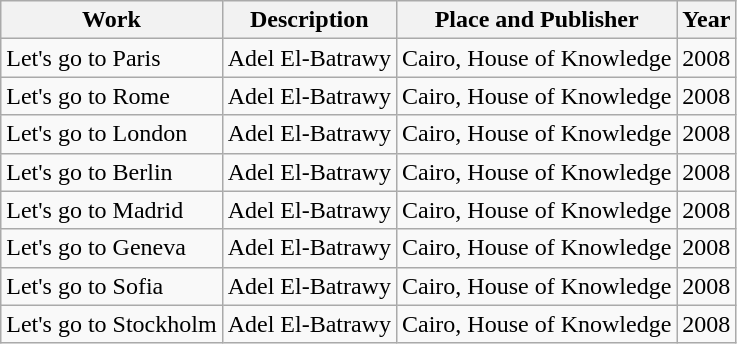<table class="wikitable">
<tr>
<th>Work</th>
<th>Description</th>
<th>Place and Publisher</th>
<th>Year</th>
</tr>
<tr>
<td>Let's go to Paris</td>
<td>Adel El-Batrawy</td>
<td>Cairo, House of Knowledge</td>
<td>2008</td>
</tr>
<tr>
<td>Let's go to Rome</td>
<td>Adel El-Batrawy</td>
<td>Cairo, House of Knowledge</td>
<td>2008</td>
</tr>
<tr>
<td>Let's go to London</td>
<td>Adel El-Batrawy</td>
<td>Cairo, House of Knowledge</td>
<td>2008</td>
</tr>
<tr>
<td>Let's go to Berlin</td>
<td>Adel El-Batrawy</td>
<td>Cairo, House of Knowledge</td>
<td>2008</td>
</tr>
<tr>
<td>Let's go to Madrid</td>
<td>Adel El-Batrawy</td>
<td>Cairo, House of Knowledge</td>
<td>2008</td>
</tr>
<tr>
<td>Let's go to Geneva</td>
<td>Adel El-Batrawy</td>
<td>Cairo, House of Knowledge</td>
<td>2008</td>
</tr>
<tr>
<td>Let's go to Sofia</td>
<td>Adel El-Batrawy</td>
<td>Cairo, House of Knowledge</td>
<td>2008</td>
</tr>
<tr>
<td>Let's go to Stockholm</td>
<td>Adel El-Batrawy</td>
<td>Cairo, House of Knowledge</td>
<td>2008</td>
</tr>
</table>
